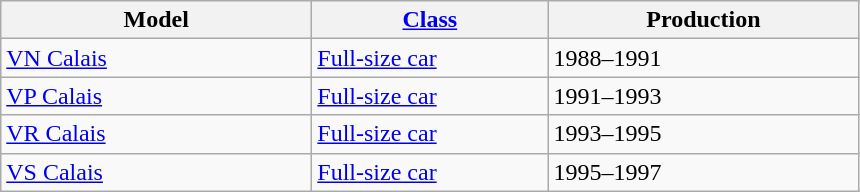<table class="wikitable">
<tr>
<th style="width:200px;">Model</th>
<th style="width:150px;"><a href='#'>Class</a></th>
<th style="width:200px;">Production</th>
</tr>
<tr>
<td valign="top"><a href='#'>VN Calais</a></td>
<td valign="top"><a href='#'>Full-size car</a></td>
<td valign="top">1988–1991</td>
</tr>
<tr>
<td valign="top"><a href='#'>VP Calais</a></td>
<td valign="top"><a href='#'>Full-size car</a></td>
<td valign="top">1991–1993</td>
</tr>
<tr>
<td valign="top"><a href='#'>VR Calais</a></td>
<td valign="top"><a href='#'>Full-size car</a></td>
<td valign="top">1993–1995</td>
</tr>
<tr>
<td valign="top"><a href='#'>VS Calais</a></td>
<td valign="top"><a href='#'>Full-size car</a></td>
<td valign="top">1995–1997</td>
</tr>
</table>
